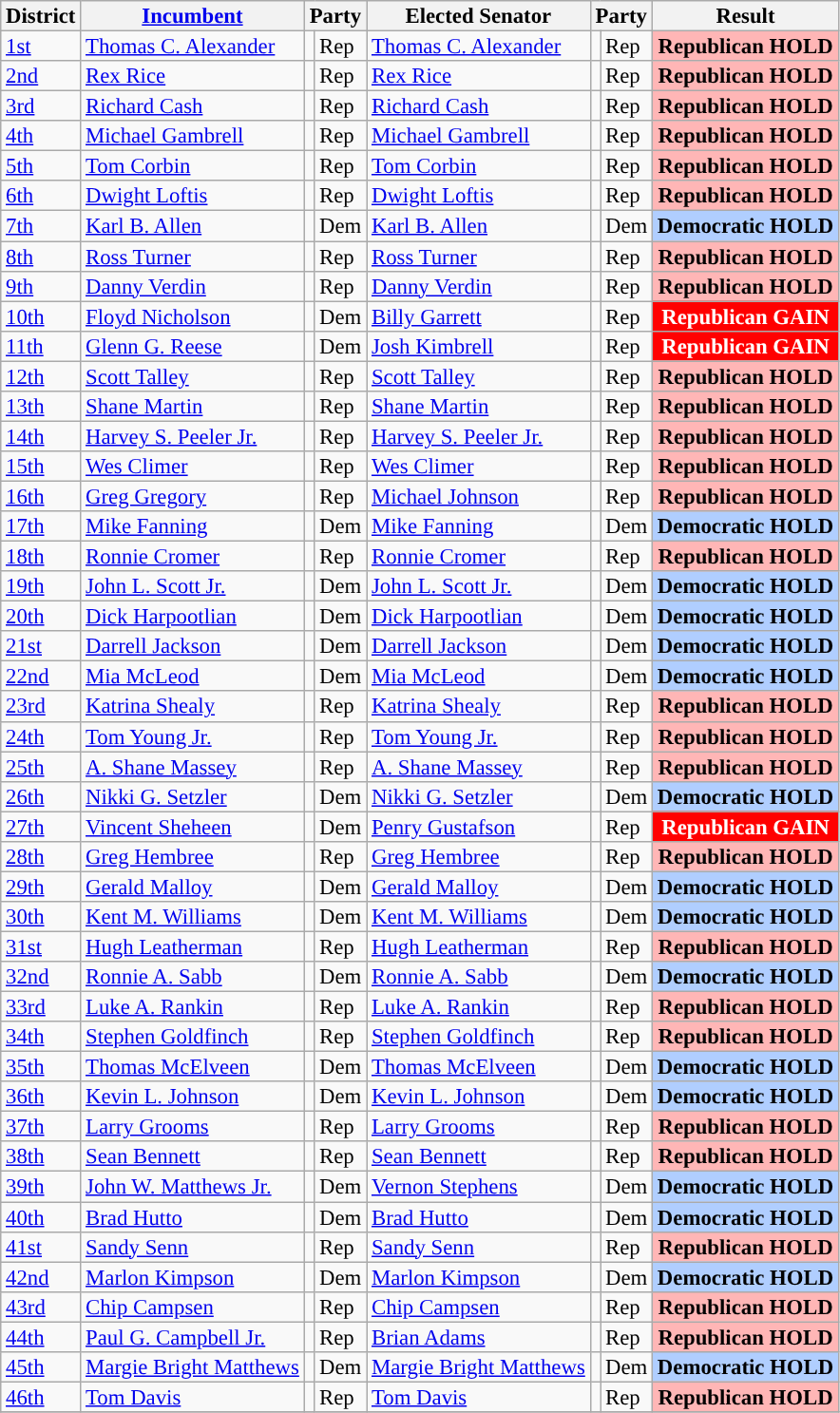<table class="sortable wikitable" style="font-size:95%;line-height:14px;">
<tr>
<th class="unsortable">District</th>
<th class="unsortable"><a href='#'>Incumbent</a></th>
<th colspan="2">Party</th>
<th class="unsortable">Elected Senator</th>
<th colspan="2">Party</th>
<th class="unsortable">Result</th>
</tr>
<tr>
<td><a href='#'>1st</a></td>
<td><a href='#'>Thomas C. Alexander</a></td>
<td style="background:"></td>
<td>Rep</td>
<td><a href='#'>Thomas C. Alexander</a></td>
<td style="background:"></td>
<td>Rep</td>
<td style="text-align:center; background:#FFB6B6"><strong>Republican HOLD</strong></td>
</tr>
<tr>
<td><a href='#'>2nd</a></td>
<td><a href='#'>Rex Rice</a></td>
<td style="background:"></td>
<td>Rep</td>
<td><a href='#'>Rex Rice</a></td>
<td style="background:"></td>
<td>Rep</td>
<td style="text-align:center; background:#FFB6B6"><strong>Republican HOLD</strong></td>
</tr>
<tr>
<td><a href='#'>3rd</a></td>
<td><a href='#'>Richard Cash</a></td>
<td style="background:"></td>
<td>Rep</td>
<td><a href='#'>Richard Cash</a></td>
<td style="background:"></td>
<td>Rep</td>
<td style="text-align:center; background:#FFB6B6"><strong>Republican HOLD</strong></td>
</tr>
<tr>
<td><a href='#'>4th</a></td>
<td><a href='#'>Michael Gambrell</a></td>
<td style="background:"></td>
<td>Rep</td>
<td><a href='#'>Michael Gambrell</a></td>
<td style="background:"></td>
<td>Rep</td>
<td style="text-align:center; background:#FFB6B6"><strong>Republican HOLD</strong></td>
</tr>
<tr>
<td><a href='#'>5th</a></td>
<td><a href='#'>Tom Corbin</a></td>
<td style="background:"></td>
<td>Rep</td>
<td><a href='#'>Tom Corbin</a></td>
<td style="background:"></td>
<td>Rep</td>
<td style="text-align:center; background:#FFB6B6"><strong>Republican HOLD</strong></td>
</tr>
<tr>
<td><a href='#'>6th</a></td>
<td><a href='#'>Dwight Loftis</a></td>
<td style="background:"></td>
<td>Rep</td>
<td><a href='#'>Dwight Loftis</a></td>
<td style="background:"></td>
<td>Rep</td>
<td style="text-align:center; background:#FFB6B6"><strong>Republican HOLD</strong></td>
</tr>
<tr>
<td><a href='#'>7th</a></td>
<td><a href='#'>Karl B. Allen</a></td>
<td style="background:"></td>
<td>Dem</td>
<td><a href='#'>Karl B. Allen</a></td>
<td style="background:"></td>
<td>Dem</td>
<td style="text-align:center; background:#B0CEFF"><strong>Democratic HOLD</strong></td>
</tr>
<tr>
<td><a href='#'>8th</a></td>
<td><a href='#'>Ross Turner</a></td>
<td style="background:"></td>
<td>Rep</td>
<td><a href='#'>Ross Turner</a></td>
<td style="background:"></td>
<td>Rep</td>
<td style="text-align:center; background:#FFB6B6"><strong>Republican HOLD</strong></td>
</tr>
<tr>
<td><a href='#'>9th</a></td>
<td><a href='#'>Danny Verdin</a></td>
<td style="background:"></td>
<td>Rep</td>
<td><a href='#'>Danny Verdin</a></td>
<td style="background:"></td>
<td>Rep</td>
<td style="text-align:center; background:#FFB6B6"><strong>Republican HOLD</strong></td>
</tr>
<tr>
<td><a href='#'>10th</a></td>
<td><a href='#'>Floyd Nicholson</a></td>
<td style="background:"></td>
<td>Dem</td>
<td><a href='#'>Billy Garrett</a></td>
<td style="background:"></td>
<td>Rep</td>
<td style="text-align:center; background:#FF0000; color:white"><strong>Republican GAIN</strong></td>
</tr>
<tr>
<td><a href='#'>11th</a></td>
<td><a href='#'>Glenn G. Reese</a></td>
<td style="background:"></td>
<td>Dem</td>
<td><a href='#'>Josh Kimbrell</a></td>
<td style="background:"></td>
<td>Rep</td>
<td style="text-align:center; background:#FF0000; color:white"><strong>Republican GAIN</strong></td>
</tr>
<tr>
<td><a href='#'>12th</a></td>
<td><a href='#'>Scott Talley</a></td>
<td style="background:"></td>
<td>Rep</td>
<td><a href='#'>Scott Talley</a></td>
<td style="background:"></td>
<td>Rep</td>
<td style="text-align:center; background:#FFB6B6"><strong>Republican HOLD</strong></td>
</tr>
<tr>
<td><a href='#'>13th</a></td>
<td><a href='#'>Shane Martin</a></td>
<td style="background:"></td>
<td>Rep</td>
<td><a href='#'>Shane Martin</a></td>
<td style="background:"></td>
<td>Rep</td>
<td style="text-align:center; background:#FFB6B6"><strong>Republican HOLD</strong></td>
</tr>
<tr>
<td><a href='#'>14th</a></td>
<td><a href='#'>Harvey S. Peeler Jr.</a></td>
<td style="background:"></td>
<td>Rep</td>
<td><a href='#'>Harvey S. Peeler Jr.</a></td>
<td style="background:"></td>
<td>Rep</td>
<td style="text-align:center; background:#FFB6B6"><strong>Republican HOLD</strong></td>
</tr>
<tr>
<td><a href='#'>15th</a></td>
<td><a href='#'>Wes Climer</a></td>
<td style="background:"></td>
<td>Rep</td>
<td><a href='#'>Wes Climer</a></td>
<td style="background:"></td>
<td>Rep</td>
<td style="text-align:center; background:#FFB6B6"><strong>Republican HOLD</strong></td>
</tr>
<tr>
<td><a href='#'>16th</a></td>
<td><a href='#'>Greg Gregory</a></td>
<td style="background:"></td>
<td>Rep</td>
<td><a href='#'>Michael Johnson</a></td>
<td style="background:"></td>
<td>Rep</td>
<td style="text-align:center; background:#FFB6B6"><strong>Republican HOLD</strong></td>
</tr>
<tr>
<td><a href='#'>17th</a></td>
<td><a href='#'>Mike Fanning</a></td>
<td style="background:"></td>
<td>Dem</td>
<td><a href='#'>Mike Fanning</a></td>
<td style="background:"></td>
<td>Dem</td>
<td style="text-align:center; background:#B0CEFF"><strong>Democratic HOLD</strong></td>
</tr>
<tr>
<td><a href='#'>18th</a></td>
<td><a href='#'>Ronnie Cromer</a></td>
<td style="background:"></td>
<td>Rep</td>
<td><a href='#'>Ronnie Cromer</a></td>
<td style="background:"></td>
<td>Rep</td>
<td style="text-align:center; background:#FFB6B6"><strong>Republican HOLD</strong></td>
</tr>
<tr>
<td><a href='#'>19th</a></td>
<td><a href='#'>John L. Scott Jr.</a></td>
<td style="background:"></td>
<td>Dem</td>
<td><a href='#'>John L. Scott Jr.</a></td>
<td style="background:"></td>
<td>Dem</td>
<td style="text-align:center; background:#B0CEFF"><strong>Democratic HOLD</strong></td>
</tr>
<tr>
<td><a href='#'>20th</a></td>
<td><a href='#'>Dick Harpootlian</a></td>
<td style="background:"></td>
<td>Dem</td>
<td><a href='#'>Dick Harpootlian</a></td>
<td style="background:"></td>
<td>Dem</td>
<td style="text-align:center; background:#B0CEFF"><strong>Democratic HOLD</strong></td>
</tr>
<tr>
<td><a href='#'>21st</a></td>
<td><a href='#'>Darrell Jackson</a></td>
<td style="background:"></td>
<td>Dem</td>
<td><a href='#'>Darrell Jackson</a></td>
<td style="background:"></td>
<td>Dem</td>
<td style="text-align:center; background:#B0CEFF"><strong>Democratic HOLD</strong></td>
</tr>
<tr>
<td><a href='#'>22nd</a></td>
<td><a href='#'>Mia McLeod</a></td>
<td style="background:"></td>
<td>Dem</td>
<td><a href='#'>Mia McLeod</a></td>
<td style="background:"></td>
<td>Dem</td>
<td style="text-align:center; background:#B0CEFF"><strong>Democratic HOLD</strong></td>
</tr>
<tr>
<td><a href='#'>23rd</a></td>
<td><a href='#'>Katrina Shealy</a></td>
<td style="background:"></td>
<td>Rep</td>
<td><a href='#'>Katrina Shealy</a></td>
<td style="background:"></td>
<td>Rep</td>
<td style="text-align:center; background:#FFB6B6"><strong>Republican HOLD</strong></td>
</tr>
<tr>
<td><a href='#'>24th</a></td>
<td><a href='#'>Tom Young Jr.</a></td>
<td style="background:"></td>
<td>Rep</td>
<td><a href='#'>Tom Young Jr.</a></td>
<td style="background:"></td>
<td>Rep</td>
<td style="text-align:center; background:#FFB6B6"><strong>Republican HOLD</strong></td>
</tr>
<tr>
<td><a href='#'>25th</a></td>
<td><a href='#'>A. Shane Massey</a></td>
<td style="background:"></td>
<td>Rep</td>
<td><a href='#'>A. Shane Massey</a></td>
<td style="background:"></td>
<td>Rep</td>
<td style="text-align:center; background:#FFB6B6"><strong>Republican HOLD</strong></td>
</tr>
<tr>
<td><a href='#'>26th</a></td>
<td><a href='#'>Nikki G. Setzler</a></td>
<td style="background:"></td>
<td>Dem</td>
<td><a href='#'>Nikki G. Setzler</a></td>
<td style="background:"></td>
<td>Dem</td>
<td style="text-align:center; background:#B0CEFF"><strong>Democratic HOLD</strong></td>
</tr>
<tr>
<td><a href='#'>27th</a></td>
<td><a href='#'>Vincent Sheheen</a></td>
<td style="background:"></td>
<td>Dem</td>
<td><a href='#'>Penry Gustafson</a></td>
<td style="background:"></td>
<td>Rep</td>
<td style="text-align:center; background:#FF0000; color:white"><strong>Republican GAIN</strong></td>
</tr>
<tr>
<td><a href='#'>28th</a></td>
<td><a href='#'>Greg Hembree</a></td>
<td style="background:"></td>
<td>Rep</td>
<td><a href='#'>Greg Hembree</a></td>
<td style="background:"></td>
<td>Rep</td>
<td style="text-align:center; background:#FFB6B6"><strong>Republican HOLD</strong></td>
</tr>
<tr>
<td><a href='#'>29th</a></td>
<td><a href='#'>Gerald Malloy</a></td>
<td style="background:"></td>
<td>Dem</td>
<td><a href='#'>Gerald Malloy</a></td>
<td style="background:"></td>
<td>Dem</td>
<td style="text-align:center; background:#B0CEFF"><strong>Democratic HOLD</strong></td>
</tr>
<tr>
<td><a href='#'>30th</a></td>
<td><a href='#'>Kent M. Williams</a></td>
<td style="background:"></td>
<td>Dem</td>
<td><a href='#'>Kent M. Williams</a></td>
<td style="background:"></td>
<td>Dem</td>
<td style="text-align:center; background:#B0CEFF"><strong>Democratic HOLD</strong></td>
</tr>
<tr>
<td><a href='#'>31st</a></td>
<td><a href='#'>Hugh Leatherman</a></td>
<td style="background:"></td>
<td>Rep</td>
<td><a href='#'>Hugh Leatherman</a></td>
<td style="background:"></td>
<td>Rep</td>
<td style="text-align:center; background:#FFB6B6"><strong>Republican HOLD</strong></td>
</tr>
<tr>
<td><a href='#'>32nd</a></td>
<td><a href='#'>Ronnie A. Sabb</a></td>
<td style="background:"></td>
<td>Dem</td>
<td><a href='#'>Ronnie A. Sabb</a></td>
<td style="background:"></td>
<td>Dem</td>
<td style="text-align:center; background:#B0CEFF"><strong>Democratic HOLD</strong></td>
</tr>
<tr>
<td><a href='#'>33rd</a></td>
<td><a href='#'>Luke A. Rankin</a></td>
<td style="background:"></td>
<td>Rep</td>
<td><a href='#'>Luke A. Rankin</a></td>
<td style="background:"></td>
<td>Rep</td>
<td style="text-align:center; background:#FFB6B6"><strong>Republican HOLD</strong></td>
</tr>
<tr>
<td><a href='#'>34th</a></td>
<td><a href='#'>Stephen Goldfinch</a></td>
<td style="background:"></td>
<td>Rep</td>
<td><a href='#'>Stephen Goldfinch</a></td>
<td style="background:"></td>
<td>Rep</td>
<td style="text-align:center; background:#FFB6B6"><strong>Republican HOLD</strong></td>
</tr>
<tr>
<td><a href='#'>35th</a></td>
<td><a href='#'>Thomas McElveen</a></td>
<td style="background:"></td>
<td>Dem</td>
<td><a href='#'>Thomas McElveen</a></td>
<td style="background:"></td>
<td>Dem</td>
<td style="text-align:center; background:#B0CEFF"><strong>Democratic HOLD</strong></td>
</tr>
<tr>
<td><a href='#'>36th</a></td>
<td><a href='#'>Kevin L. Johnson</a></td>
<td style="background:"></td>
<td>Dem</td>
<td><a href='#'>Kevin L. Johnson</a></td>
<td style="background:"></td>
<td>Dem</td>
<td style="text-align:center; background:#B0CEFF"><strong>Democratic HOLD</strong></td>
</tr>
<tr>
<td><a href='#'>37th</a></td>
<td><a href='#'>Larry Grooms</a></td>
<td style="background:"></td>
<td>Rep</td>
<td><a href='#'>Larry Grooms</a></td>
<td style="background:"></td>
<td>Rep</td>
<td style="text-align:center; background:#FFB6B6"><strong>Republican HOLD</strong></td>
</tr>
<tr>
<td><a href='#'>38th</a></td>
<td><a href='#'>Sean Bennett</a></td>
<td style="background:"></td>
<td>Rep</td>
<td><a href='#'>Sean Bennett</a></td>
<td style="background:"></td>
<td>Rep</td>
<td style="text-align:center; background:#FFB6B6"><strong>Republican HOLD</strong></td>
</tr>
<tr>
<td><a href='#'>39th</a></td>
<td><a href='#'>John W. Matthews Jr.</a></td>
<td style="background:"></td>
<td>Dem</td>
<td><a href='#'>Vernon Stephens</a></td>
<td style="background:"></td>
<td>Dem</td>
<td style="text-align:center; background:#B0CEFF"><strong>Democratic HOLD</strong></td>
</tr>
<tr>
<td><a href='#'>40th</a></td>
<td><a href='#'>Brad Hutto</a></td>
<td style="background:"></td>
<td>Dem</td>
<td><a href='#'>Brad Hutto</a></td>
<td style="background:"></td>
<td>Dem</td>
<td style="text-align:center; background:#B0CEFF"><strong>Democratic HOLD</strong></td>
</tr>
<tr>
<td><a href='#'>41st</a></td>
<td><a href='#'>Sandy Senn</a></td>
<td style="background:"></td>
<td>Rep</td>
<td><a href='#'>Sandy Senn</a></td>
<td style="background:"></td>
<td>Rep</td>
<td style="text-align:center; background:#FFB6B6"><strong>Republican HOLD</strong></td>
</tr>
<tr>
<td><a href='#'>42nd</a></td>
<td><a href='#'>Marlon Kimpson</a></td>
<td style="background:"></td>
<td>Dem</td>
<td><a href='#'>Marlon Kimpson</a></td>
<td style="background:"></td>
<td>Dem</td>
<td style="text-align:center; background:#B0CEFF"><strong>Democratic HOLD</strong></td>
</tr>
<tr>
<td><a href='#'>43rd</a></td>
<td><a href='#'>Chip Campsen</a></td>
<td style="background:"></td>
<td>Rep</td>
<td><a href='#'>Chip Campsen</a></td>
<td style="background:"></td>
<td>Rep</td>
<td style="text-align:center; background:#FFB6B6"><strong>Republican HOLD</strong></td>
</tr>
<tr>
<td><a href='#'>44th</a></td>
<td><a href='#'>Paul G. Campbell Jr.</a></td>
<td style="background:"></td>
<td>Rep</td>
<td><a href='#'>Brian Adams</a></td>
<td style="background:"></td>
<td>Rep</td>
<td style="text-align:center; background:#FFB6B6"><strong>Republican HOLD</strong></td>
</tr>
<tr>
<td><a href='#'>45th</a></td>
<td><a href='#'>Margie Bright Matthews</a></td>
<td style="background:"></td>
<td>Dem</td>
<td><a href='#'>Margie Bright Matthews</a></td>
<td style="background:"></td>
<td>Dem</td>
<td style="text-align:center; background:#B0CEFF"><strong>Democratic HOLD</strong></td>
</tr>
<tr>
<td><a href='#'>46th</a></td>
<td><a href='#'>Tom Davis</a></td>
<td style="background:"></td>
<td>Rep</td>
<td><a href='#'>Tom Davis</a></td>
<td style="background:"></td>
<td>Rep</td>
<td style="text-align:center; background:#FFB6B6"><strong>Republican HOLD</strong></td>
</tr>
<tr>
</tr>
</table>
